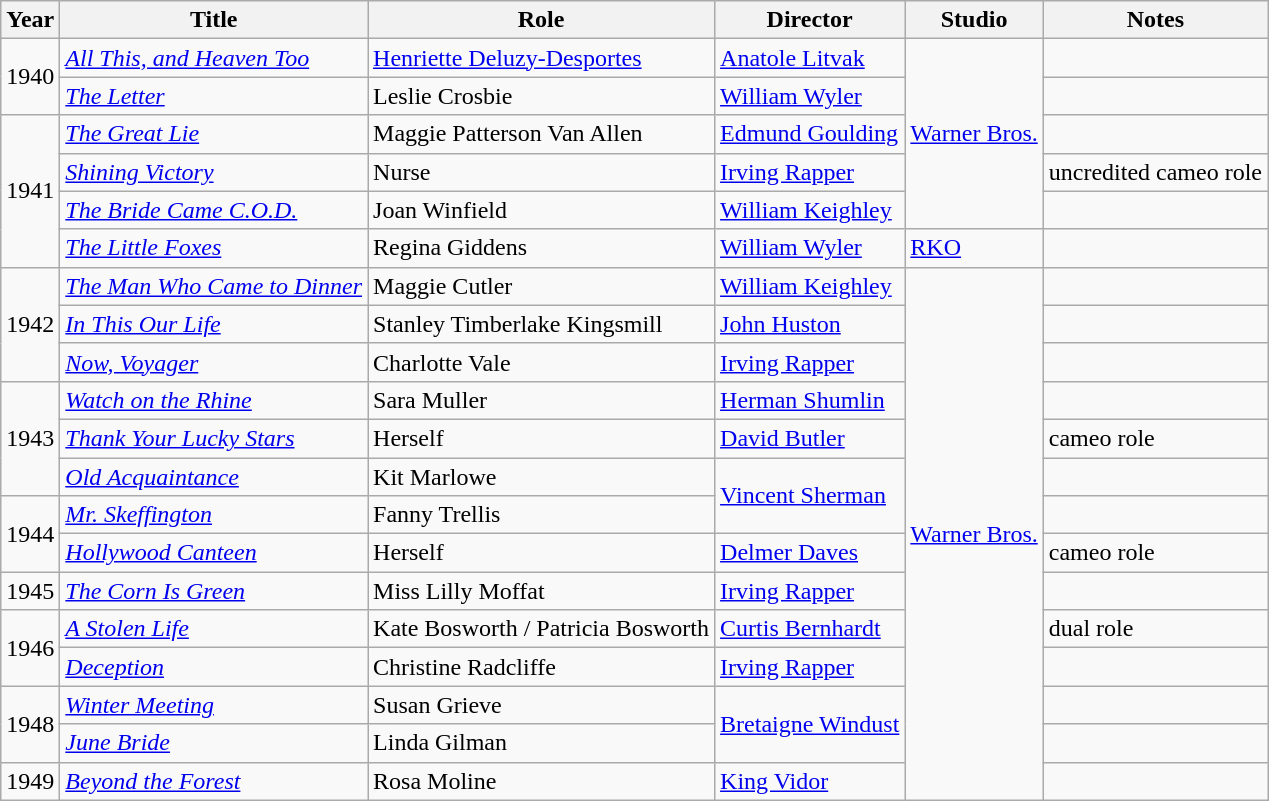<table class="wikitable sortable">
<tr>
<th>Year</th>
<th>Title</th>
<th>Role</th>
<th>Director</th>
<th>Studio</th>
<th class="unsortable">Notes</th>
</tr>
<tr>
<td rowspan="2">1940</td>
<td><em><a href='#'>All This, and Heaven Too</a></em></td>
<td><a href='#'>Henriette Deluzy-Desportes</a></td>
<td><a href='#'>Anatole Litvak</a></td>
<td rowspan="5"><a href='#'>Warner Bros.</a></td>
<td></td>
</tr>
<tr>
<td data-sort-value="Letter, The"><em><a href='#'>The Letter</a></em></td>
<td>Leslie Crosbie</td>
<td><a href='#'>William Wyler</a></td>
<td></td>
</tr>
<tr>
<td rowspan="4">1941</td>
<td data-sort-value="Great Lie, The"><em><a href='#'>The Great Lie</a></em></td>
<td>Maggie Patterson Van Allen</td>
<td><a href='#'>Edmund Goulding</a></td>
<td></td>
</tr>
<tr>
<td><em><a href='#'>Shining Victory</a></em></td>
<td>Nurse</td>
<td><a href='#'>Irving Rapper</a></td>
<td>uncredited cameo role</td>
</tr>
<tr>
<td data-sort-value="Bride Came C.O.D., The"><em><a href='#'>The Bride Came C.O.D.</a></em></td>
<td>Joan Winfield</td>
<td><a href='#'>William Keighley</a></td>
<td></td>
</tr>
<tr>
<td data-sort-value="Little Foxes, The"><em><a href='#'>The Little Foxes</a></em></td>
<td>Regina Giddens</td>
<td><a href='#'>William Wyler</a></td>
<td><a href='#'>RKO</a></td>
<td></td>
</tr>
<tr>
<td rowspan="3">1942</td>
<td data-sort-value="Man Who Came to Dinner, The"><em><a href='#'>The Man Who Came to Dinner</a></em></td>
<td>Maggie Cutler</td>
<td><a href='#'>William Keighley</a></td>
<td rowspan="14"><a href='#'>Warner Bros.</a></td>
<td></td>
</tr>
<tr>
<td><em><a href='#'>In This Our Life</a></em></td>
<td>Stanley Timberlake Kingsmill</td>
<td><a href='#'>John Huston</a></td>
<td></td>
</tr>
<tr>
<td><em><a href='#'>Now, Voyager</a></em></td>
<td>Charlotte Vale</td>
<td><a href='#'>Irving Rapper</a></td>
<td></td>
</tr>
<tr>
<td rowspan="3">1943</td>
<td><em><a href='#'>Watch on the Rhine</a></em></td>
<td>Sara Muller</td>
<td><a href='#'>Herman Shumlin</a></td>
<td></td>
</tr>
<tr>
<td><em><a href='#'>Thank Your Lucky Stars</a></em></td>
<td>Herself</td>
<td><a href='#'>David Butler</a></td>
<td>cameo role</td>
</tr>
<tr>
<td><em><a href='#'>Old Acquaintance</a></em></td>
<td>Kit Marlowe</td>
<td rowspan="2"><a href='#'>Vincent Sherman</a></td>
<td></td>
</tr>
<tr>
<td rowspan="2">1944</td>
<td><em><a href='#'>Mr. Skeffington</a></em></td>
<td>Fanny Trellis</td>
<td></td>
</tr>
<tr>
<td><em><a href='#'>Hollywood Canteen</a></em></td>
<td>Herself</td>
<td><a href='#'>Delmer Daves</a></td>
<td>cameo role</td>
</tr>
<tr>
<td>1945</td>
<td data-sort-value="Corn Is Green, The"><em><a href='#'>The Corn Is Green</a></em></td>
<td>Miss Lilly Moffat</td>
<td><a href='#'>Irving Rapper</a></td>
<td></td>
</tr>
<tr>
<td rowspan="2">1946</td>
<td data-sort-value="Stolen Life, A"><em><a href='#'>A Stolen Life</a></em></td>
<td>Kate Bosworth / Patricia Bosworth</td>
<td><a href='#'>Curtis Bernhardt</a></td>
<td>dual role</td>
</tr>
<tr>
<td><em><a href='#'>Deception</a></em></td>
<td>Christine Radcliffe</td>
<td><a href='#'>Irving Rapper</a></td>
<td></td>
</tr>
<tr>
<td rowspan="2">1948</td>
<td><em><a href='#'>Winter Meeting</a></em></td>
<td>Susan Grieve</td>
<td rowspan="2"><a href='#'>Bretaigne Windust</a></td>
<td></td>
</tr>
<tr>
<td><em><a href='#'>June Bride</a></em></td>
<td>Linda Gilman</td>
<td></td>
</tr>
<tr>
<td>1949</td>
<td><em><a href='#'>Beyond the Forest</a></em></td>
<td>Rosa Moline</td>
<td><a href='#'>King Vidor</a></td>
<td></td>
</tr>
</table>
